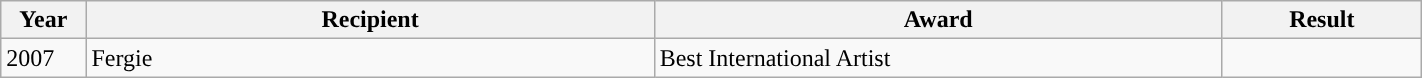<table style="width: 75%;" class="wikitable">
<tr>
<th style="width:6%;">Year</th>
<th style="width:40%;">Recipient</th>
<th style="width:40%;">Award</th>
<th style="width:14%;">Result</th>
</tr>
<tr>
<td>2007</td>
<td rowspan=2>Fergie</td>
<td>Best International Artist</td>
<td></td>
</tr>
</table>
